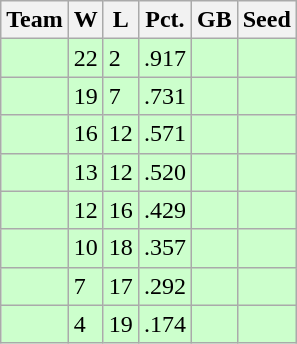<table class=wikitable>
<tr>
<th>Team</th>
<th>W</th>
<th>L</th>
<th>Pct.</th>
<th>GB</th>
<th>Seed</th>
</tr>
<tr bgcolor=#ccffcc>
<td></td>
<td>22</td>
<td>2</td>
<td>.917</td>
<td></td>
<td></td>
</tr>
<tr bgcolor=#ccffcc>
<td></td>
<td>19</td>
<td>7</td>
<td>.731</td>
<td></td>
<td></td>
</tr>
<tr bgcolor=#ccffcc>
<td></td>
<td>16</td>
<td>12</td>
<td>.571</td>
<td></td>
<td></td>
</tr>
<tr bgcolor=#ccffcc>
<td></td>
<td>13</td>
<td>12</td>
<td>.520</td>
<td></td>
<td></td>
</tr>
<tr bgcolor=#ccffcc>
<td></td>
<td>12</td>
<td>16</td>
<td>.429</td>
<td></td>
<td></td>
</tr>
<tr bgcolor=#ccffcc>
<td></td>
<td>10</td>
<td>18</td>
<td>.357</td>
<td></td>
<td></td>
</tr>
<tr bgcolor=#ccffcc>
<td></td>
<td>7</td>
<td>17</td>
<td>.292</td>
<td></td>
<td></td>
</tr>
<tr bgcolor=#ccffcc>
<td></td>
<td>4</td>
<td>19</td>
<td>.174</td>
<td></td>
<td></td>
</tr>
</table>
